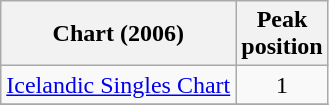<table class="wikitable">
<tr>
<th align="left">Chart (2006)</th>
<th align="left">Peak<br>position</th>
</tr>
<tr>
<td align="left"><a href='#'>Icelandic Singles Chart</a></td>
<td align="center">1</td>
</tr>
<tr>
</tr>
</table>
